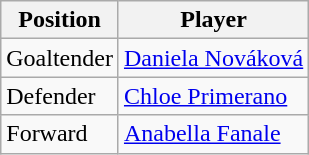<table class="wikitable">
<tr>
<th>Position</th>
<th>Player</th>
</tr>
<tr>
<td>Goaltender</td>
<td> <a href='#'>Daniela Nováková</a></td>
</tr>
<tr>
<td>Defender</td>
<td> <a href='#'>Chloe Primerano</a></td>
</tr>
<tr>
<td>Forward</td>
<td> <a href='#'>Anabella Fanale</a></td>
</tr>
</table>
